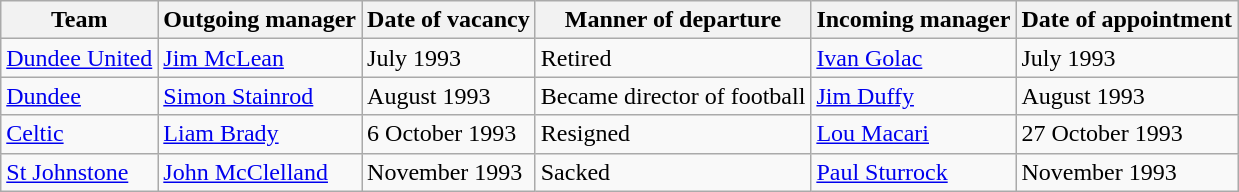<table class="wikitable sortable">
<tr>
<th>Team</th>
<th>Outgoing manager</th>
<th>Date of vacancy</th>
<th>Manner of departure</th>
<th>Incoming manager</th>
<th>Date of appointment</th>
</tr>
<tr>
<td><a href='#'>Dundee United</a></td>
<td> <a href='#'>Jim McLean</a></td>
<td>July 1993</td>
<td>Retired</td>
<td> <a href='#'>Ivan Golac</a></td>
<td>July 1993</td>
</tr>
<tr>
<td><a href='#'>Dundee</a></td>
<td> <a href='#'>Simon Stainrod</a></td>
<td>August 1993</td>
<td>Became director of football</td>
<td> <a href='#'>Jim Duffy</a></td>
<td>August 1993</td>
</tr>
<tr>
<td><a href='#'>Celtic</a></td>
<td> <a href='#'>Liam Brady</a></td>
<td>6 October 1993</td>
<td>Resigned</td>
<td> <a href='#'>Lou Macari</a></td>
<td>27 October 1993</td>
</tr>
<tr>
<td><a href='#'>St Johnstone</a></td>
<td> <a href='#'>John McClelland</a></td>
<td>November 1993</td>
<td>Sacked</td>
<td> <a href='#'>Paul Sturrock</a></td>
<td>November 1993</td>
</tr>
</table>
